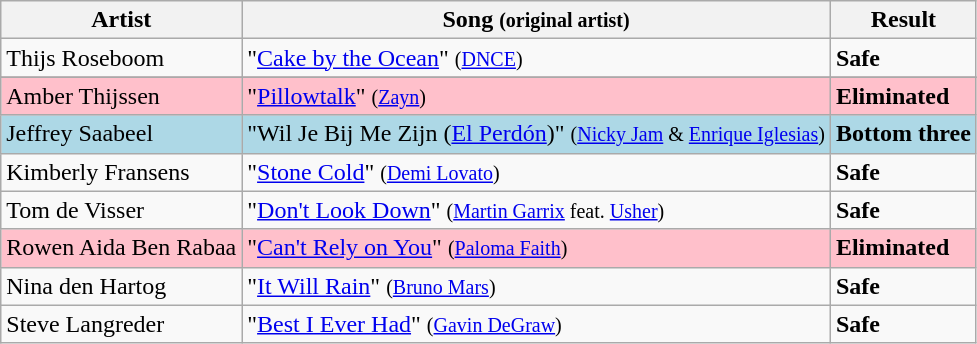<table class=wikitable>
<tr>
<th>Artist</th>
<th>Song <small>(original artist)</small></th>
<th>Result</th>
</tr>
<tr>
<td>Thijs Roseboom</td>
<td>"<a href='#'>Cake by the Ocean</a>" <small>(<a href='#'>DNCE</a>)</small></td>
<td><strong>Safe</strong></td>
</tr>
<tr style="background:lightblue;">
</tr>
<tr style="background:pink;">
<td>Amber Thijssen</td>
<td>"<a href='#'>Pillowtalk</a>" <small>(<a href='#'>Zayn</a>)</small></td>
<td><strong>Eliminated</strong></td>
</tr>
<tr style="background:lightblue;">
<td>Jeffrey Saabeel</td>
<td>"Wil Je Bij Me Zijn (<a href='#'>El Perdón</a>)" <small>(<a href='#'>Nicky Jam</a> & <a href='#'>Enrique Iglesias</a>)</small></td>
<td><strong>Bottom three</strong></td>
</tr>
<tr>
<td>Kimberly Fransens</td>
<td>"<a href='#'>Stone Cold</a>" <small>(<a href='#'>Demi Lovato</a>)</small></td>
<td><strong>Safe</strong></td>
</tr>
<tr>
<td>Tom de Visser</td>
<td>"<a href='#'>Don't Look Down</a>" <small>(<a href='#'>Martin Garrix</a> feat. <a href='#'>Usher</a>)</small></td>
<td><strong>Safe</strong></td>
</tr>
<tr style="background:pink;">
<td>Rowen Aida Ben Rabaa</td>
<td>"<a href='#'>Can't Rely on You</a>" <small>(<a href='#'>Paloma Faith</a>)</small></td>
<td><strong>Eliminated</strong></td>
</tr>
<tr>
<td>Nina den Hartog</td>
<td>"<a href='#'>It Will Rain</a>" <small>(<a href='#'>Bruno Mars</a>)</small></td>
<td><strong>Safe</strong></td>
</tr>
<tr>
<td>Steve Langreder</td>
<td>"<a href='#'>Best I Ever Had</a>" <small>(<a href='#'>Gavin DeGraw</a>)</small></td>
<td><strong>Safe</strong></td>
</tr>
</table>
